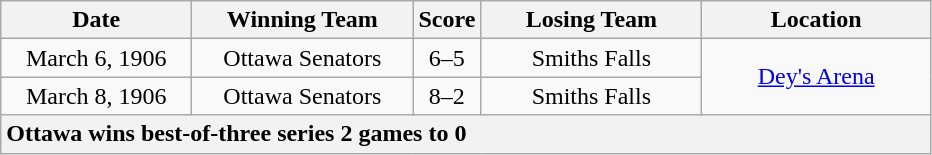<table class="wikitable" style="text-align:center;">
<tr>
<th width="120">Date</th>
<th width="140">Winning Team</th>
<th width="5">Score</th>
<th width="140">Losing Team</th>
<th width="145">Location</th>
</tr>
<tr>
<td>March 6, 1906</td>
<td>Ottawa Senators</td>
<td>6–5</td>
<td>Smiths Falls</td>
<td rowspan="2"><a href='#'>Dey's Arena</a></td>
</tr>
<tr>
<td>March 8, 1906</td>
<td>Ottawa Senators</td>
<td>8–2</td>
<td>Smiths Falls</td>
</tr>
<tr>
<th colspan="5" style="text-align:left;">Ottawa wins best-of-three series 2 games to 0</th>
</tr>
</table>
